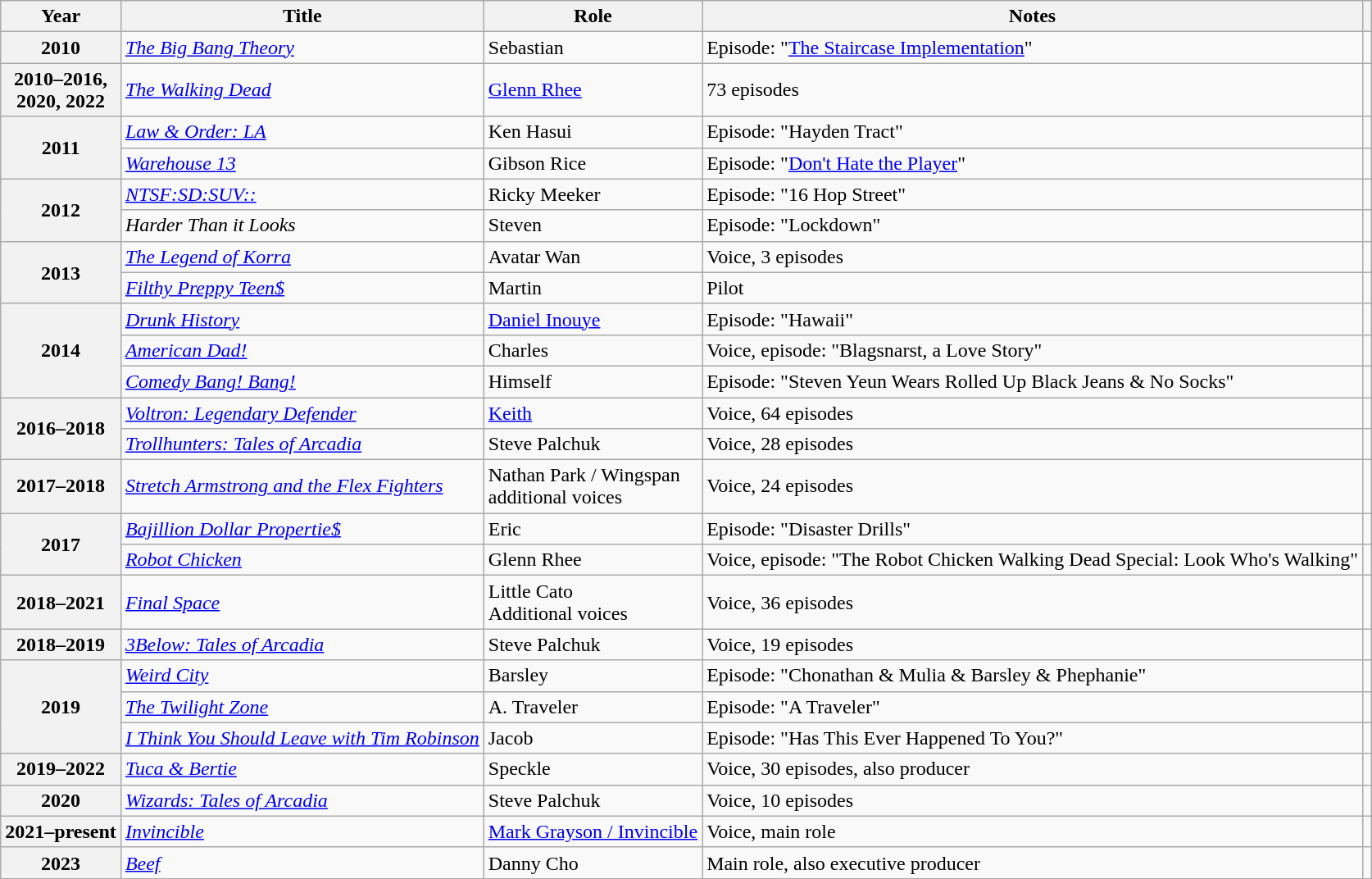<table class="wikitable plainrowheaders sortable">
<tr>
<th>Year</th>
<th>Title</th>
<th>Role</th>
<th class="unsortable">Notes</th>
<th class="unsortable"></th>
</tr>
<tr>
<th scope="row">2010</th>
<td><em><a href='#'>The Big Bang Theory</a></em></td>
<td>Sebastian</td>
<td>Episode: "<a href='#'>The Staircase Implementation</a>"</td>
<td></td>
</tr>
<tr>
<th scope="row">2010–2016,<br>2020, 2022</th>
<td><em><a href='#'>The Walking Dead</a></em></td>
<td><a href='#'>Glenn Rhee</a></td>
<td>73 episodes</td>
<td></td>
</tr>
<tr>
<th scope="row" rowspan=2>2011</th>
<td><em><a href='#'>Law & Order: LA</a></em></td>
<td>Ken Hasui</td>
<td>Episode: "Hayden Tract"</td>
<td></td>
</tr>
<tr>
<td><em><a href='#'>Warehouse 13</a></em></td>
<td>Gibson Rice</td>
<td>Episode: "<a href='#'>Don't Hate the Player</a>"</td>
<td></td>
</tr>
<tr>
<th scope="row" rowspan=2>2012</th>
<td><em><a href='#'>NTSF:SD:SUV::</a></em></td>
<td>Ricky Meeker</td>
<td>Episode: "16 Hop Street"</td>
<td></td>
</tr>
<tr>
<td><em>Harder Than it Looks</em></td>
<td>Steven</td>
<td>Episode: "Lockdown"</td>
<td></td>
</tr>
<tr>
<th scope="row" rowspan=2>2013</th>
<td><em><a href='#'>The Legend of Korra</a></em></td>
<td>Avatar Wan</td>
<td>Voice, 3 episodes</td>
<td></td>
</tr>
<tr>
<td><em><a href='#'>Filthy Preppy Teen$</a></em></td>
<td>Martin</td>
<td>Pilot</td>
<td></td>
</tr>
<tr>
<th scope="row" rowspan=3>2014</th>
<td><em><a href='#'>Drunk History</a></em></td>
<td><a href='#'>Daniel Inouye</a></td>
<td>Episode: "Hawaii"</td>
<td></td>
</tr>
<tr>
<td><em><a href='#'>American Dad!</a></em></td>
<td>Charles</td>
<td>Voice, episode: "Blagsnarst, a Love Story"</td>
<td></td>
</tr>
<tr>
<td><em><a href='#'>Comedy Bang! Bang!</a></em></td>
<td>Himself</td>
<td>Episode: "Steven Yeun Wears Rolled Up Black Jeans & No Socks"</td>
<td></td>
</tr>
<tr>
<th scope="row" rowspan=2>2016–2018</th>
<td><em><a href='#'>Voltron: Legendary Defender</a></em></td>
<td><a href='#'>Keith</a></td>
<td>Voice, 64 episodes</td>
<td></td>
</tr>
<tr>
<td><em><a href='#'>Trollhunters: Tales of Arcadia</a></em></td>
<td>Steve Palchuk</td>
<td>Voice, 28 episodes</td>
<td></td>
</tr>
<tr>
<th scope="row">2017–2018</th>
<td><em><a href='#'>Stretch Armstrong and the Flex Fighters</a></em></td>
<td>Nathan Park / Wingspan <br> additional voices</td>
<td>Voice, 24 episodes</td>
<td></td>
</tr>
<tr>
<th scope="row" rowspan=2>2017</th>
<td><em><a href='#'>Bajillion Dollar Propertie$</a></em></td>
<td>Eric</td>
<td>Episode: "Disaster Drills"</td>
<td></td>
</tr>
<tr>
<td><em><a href='#'>Robot Chicken</a></em></td>
<td>Glenn Rhee</td>
<td>Voice, episode: "The Robot Chicken Walking Dead Special: Look Who's Walking"</td>
<td></td>
</tr>
<tr>
<th scope="row">2018–2021</th>
<td><em><a href='#'>Final Space</a></em></td>
<td>Little Cato <br> Additional voices</td>
<td>Voice, 36 episodes</td>
<td></td>
</tr>
<tr>
<th scope="row">2018–2019</th>
<td><em><a href='#'>3Below: Tales of Arcadia</a></em></td>
<td>Steve Palchuk</td>
<td>Voice, 19 episodes</td>
<td></td>
</tr>
<tr>
<th scope="row" rowspan="3">2019</th>
<td><em><a href='#'>Weird City</a></em></td>
<td>Barsley</td>
<td>Episode: "Chonathan & Mulia & Barsley & Phephanie"</td>
<td></td>
</tr>
<tr>
<td><em><a href='#'>The Twilight Zone</a></em></td>
<td>A. Traveler</td>
<td>Episode: "A Traveler"</td>
<td style="text-align: center;"></td>
</tr>
<tr>
<td><em><a href='#'>I Think You Should Leave with Tim Robinson</a></em></td>
<td>Jacob</td>
<td>Episode: "Has This Ever Happened To You?"</td>
<td style="text-align: center;"></td>
</tr>
<tr>
<th scope="row">2019–2022</th>
<td><em><a href='#'>Tuca & Bertie</a></em></td>
<td>Speckle</td>
<td>Voice, 30 episodes, also producer</td>
<td></td>
</tr>
<tr>
<th scope="row">2020</th>
<td><em><a href='#'>Wizards: Tales of Arcadia</a></em></td>
<td>Steve Palchuk</td>
<td>Voice, 10 episodes</td>
<td></td>
</tr>
<tr>
<th scope="row">2021–present</th>
<td><em><a href='#'>Invincible</a></em></td>
<td><a href='#'>Mark Grayson / Invincible</a></td>
<td>Voice, main role</td>
<td></td>
</tr>
<tr>
<th scope="row">2023</th>
<td><em><a href='#'>Beef</a></em></td>
<td>Danny Cho</td>
<td>Main role, also executive producer</td>
<td></td>
</tr>
</table>
